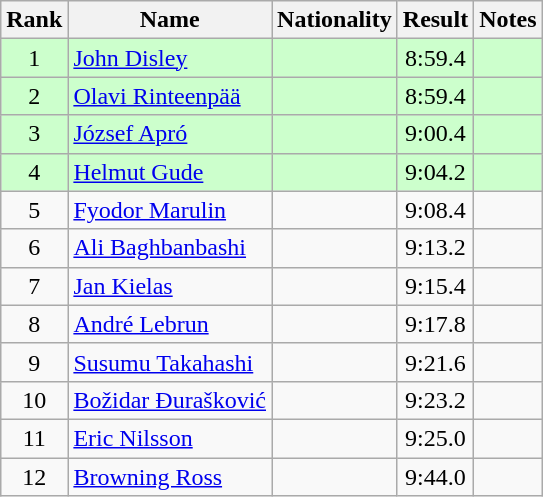<table class="wikitable sortable" style="text-align:center">
<tr>
<th>Rank</th>
<th>Name</th>
<th>Nationality</th>
<th>Result</th>
<th>Notes</th>
</tr>
<tr bgcolor=ccffcc>
<td>1</td>
<td align="left"><a href='#'>John Disley</a></td>
<td align="left"></td>
<td>8:59.4</td>
<td></td>
</tr>
<tr bgcolor=ccffcc>
<td>2</td>
<td align="left"><a href='#'>Olavi Rinteenpää</a></td>
<td align="left"></td>
<td>8:59.4</td>
<td></td>
</tr>
<tr bgcolor=ccffcc>
<td>3</td>
<td align="left"><a href='#'>József Apró</a></td>
<td align="left"></td>
<td>9:00.4</td>
<td></td>
</tr>
<tr bgcolor=ccffcc>
<td>4</td>
<td align="left"><a href='#'>Helmut Gude</a></td>
<td align="left"></td>
<td>9:04.2</td>
<td></td>
</tr>
<tr>
<td>5</td>
<td align="left"><a href='#'>Fyodor Marulin</a></td>
<td align="left"></td>
<td>9:08.4</td>
<td></td>
</tr>
<tr>
<td>6</td>
<td align="left"><a href='#'>Ali Baghbanbashi</a></td>
<td align="left"></td>
<td>9:13.2</td>
<td></td>
</tr>
<tr>
<td>7</td>
<td align="left"><a href='#'>Jan Kielas</a></td>
<td align="left"></td>
<td>9:15.4</td>
<td></td>
</tr>
<tr>
<td>8</td>
<td align="left"><a href='#'>André Lebrun</a></td>
<td align="left"></td>
<td>9:17.8</td>
<td></td>
</tr>
<tr>
<td>9</td>
<td align="left"><a href='#'>Susumu Takahashi</a></td>
<td align="left"></td>
<td>9:21.6</td>
<td></td>
</tr>
<tr>
<td>10</td>
<td align="left"><a href='#'>Božidar Đurašković</a></td>
<td align="left"></td>
<td>9:23.2</td>
<td></td>
</tr>
<tr>
<td>11</td>
<td align="left"><a href='#'>Eric Nilsson</a></td>
<td align="left"></td>
<td>9:25.0</td>
<td></td>
</tr>
<tr>
<td>12</td>
<td align="left"><a href='#'>Browning Ross</a></td>
<td align="left"></td>
<td>9:44.0</td>
<td></td>
</tr>
</table>
